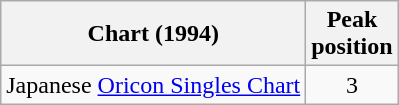<table class="wikitable">
<tr>
<th>Chart (1994)</th>
<th>Peak<br>position</th>
</tr>
<tr>
<td>Japanese <a href='#'>Oricon Singles Chart</a></td>
<td align="center">3</td>
</tr>
</table>
